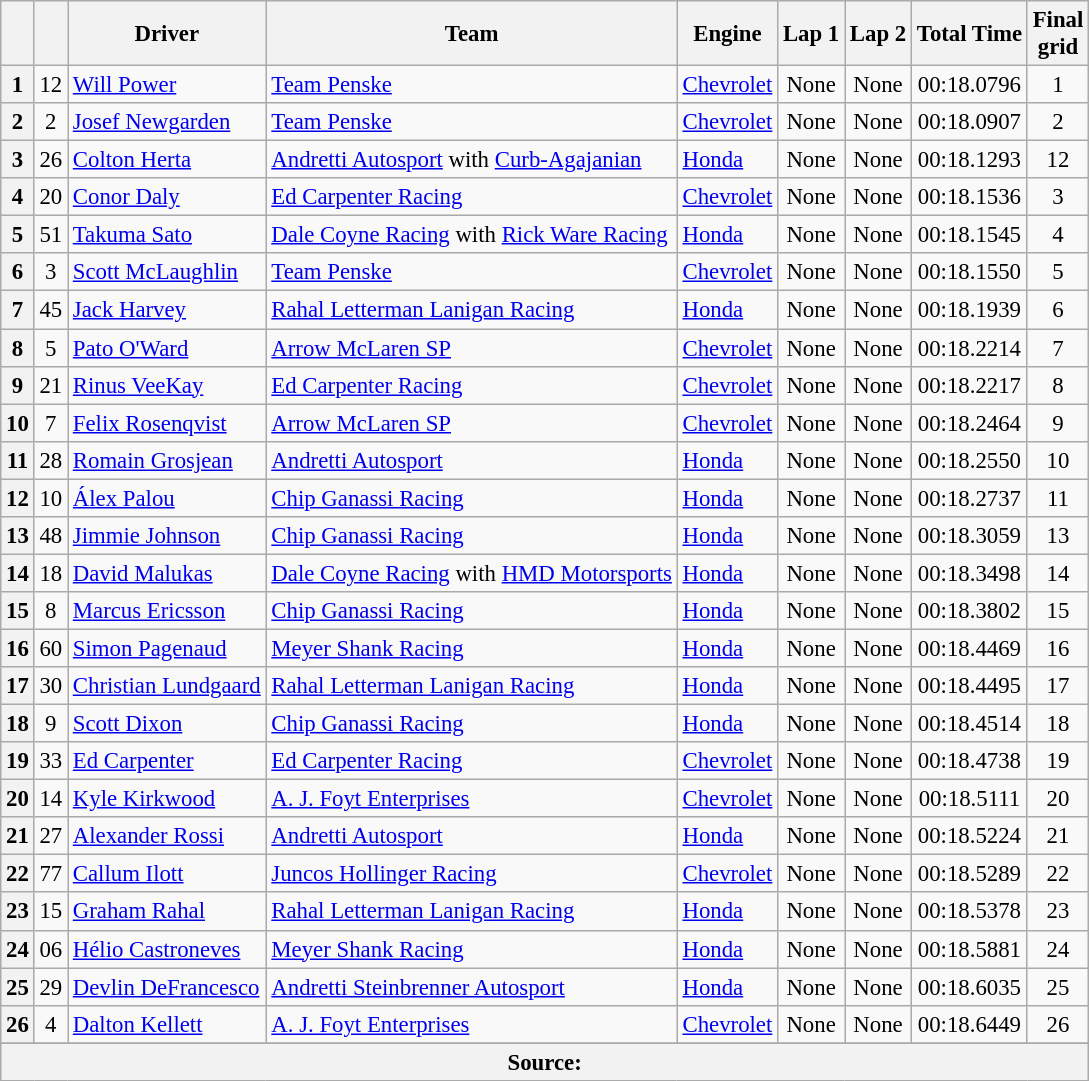<table class="wikitable sortable" style="font-size: 95%;">
<tr>
<th></th>
<th></th>
<th>Driver</th>
<th>Team</th>
<th>Engine</th>
<th>Lap 1</th>
<th>Lap 2</th>
<th>Total Time</th>
<th>Final<br>grid</th>
</tr>
<tr>
<th>1</th>
<td align="center">12</td>
<td> <a href='#'>Will Power</a></td>
<td><a href='#'>Team Penske</a></td>
<td><a href='#'>Chevrolet</a></td>
<td align="center">None</td>
<td align="center">None</td>
<td align="center">00:18.0796</td>
<td align="center">1</td>
</tr>
<tr>
<th>2</th>
<td align="center">2</td>
<td> <a href='#'>Josef Newgarden</a> <strong></strong></td>
<td><a href='#'>Team Penske</a></td>
<td><a href='#'>Chevrolet</a></td>
<td align="center">None</td>
<td align="center">None</td>
<td align="center">00:18.0907</td>
<td align="center">2</td>
</tr>
<tr>
<th>3</th>
<td align="center">26</td>
<td> <a href='#'>Colton Herta</a></td>
<td><a href='#'>Andretti Autosport</a> with <a href='#'>Curb-Agajanian</a></td>
<td><a href='#'>Honda</a></td>
<td align="center">None</td>
<td align="center">None</td>
<td align="center">00:18.1293</td>
<td align="center">12</td>
</tr>
<tr>
<th>4</th>
<td align="center">20</td>
<td> <a href='#'>Conor Daly</a></td>
<td><a href='#'>Ed Carpenter Racing</a></td>
<td><a href='#'>Chevrolet</a></td>
<td align="center">None</td>
<td align="center">None</td>
<td align="center">00:18.1536</td>
<td align="center">3</td>
</tr>
<tr>
<th>5</th>
<td align="center">51</td>
<td> <a href='#'>Takuma Sato</a></td>
<td><a href='#'>Dale Coyne Racing</a> with <a href='#'>Rick Ware Racing</a></td>
<td><a href='#'>Honda</a></td>
<td align="center">None</td>
<td align="center">None</td>
<td align="center">00:18.1545</td>
<td align="center">4</td>
</tr>
<tr>
<th>6</th>
<td align="center">3</td>
<td> <a href='#'>Scott McLaughlin</a></td>
<td><a href='#'>Team Penske</a></td>
<td><a href='#'>Chevrolet</a></td>
<td align="center">None</td>
<td align="center">None</td>
<td align="center">00:18.1550</td>
<td align="center">5</td>
</tr>
<tr>
<th>7</th>
<td align="center">45</td>
<td> <a href='#'>Jack Harvey</a></td>
<td><a href='#'>Rahal Letterman Lanigan Racing</a></td>
<td><a href='#'>Honda</a></td>
<td align="center">None</td>
<td align="center">None</td>
<td align="center">00:18.1939</td>
<td align="center">6</td>
</tr>
<tr>
<th>8</th>
<td align="center">5</td>
<td> <a href='#'>Pato O'Ward</a></td>
<td><a href='#'>Arrow McLaren SP</a></td>
<td><a href='#'>Chevrolet</a></td>
<td align="center">None</td>
<td align="center">None</td>
<td align="center">00:18.2214</td>
<td align="center">7</td>
</tr>
<tr>
<th>9</th>
<td align="center">21</td>
<td> <a href='#'>Rinus VeeKay</a></td>
<td><a href='#'>Ed Carpenter Racing</a></td>
<td><a href='#'>Chevrolet</a></td>
<td align="center">None</td>
<td align="center">None</td>
<td align="center">00:18.2217</td>
<td align="center">8</td>
</tr>
<tr>
<th>10</th>
<td align="center">7</td>
<td> <a href='#'>Felix Rosenqvist</a></td>
<td><a href='#'>Arrow McLaren SP</a></td>
<td><a href='#'>Chevrolet</a></td>
<td align="center">None</td>
<td align="center">None</td>
<td align="center">00:18.2464</td>
<td align="center">9</td>
</tr>
<tr>
<th>11</th>
<td align="center">28</td>
<td> <a href='#'>Romain Grosjean</a></td>
<td><a href='#'>Andretti Autosport</a></td>
<td><a href='#'>Honda</a></td>
<td align="center">None</td>
<td align="center">None</td>
<td align="center">00:18.2550</td>
<td align="center">10</td>
</tr>
<tr>
<th>12</th>
<td align="center">10</td>
<td> <a href='#'>Álex Palou</a></td>
<td><a href='#'>Chip Ganassi Racing</a></td>
<td><a href='#'>Honda</a></td>
<td align="center">None</td>
<td align="center">None</td>
<td align="center">00:18.2737</td>
<td align="center">11</td>
</tr>
<tr>
<th>13</th>
<td align="center">48</td>
<td> <a href='#'>Jimmie Johnson</a></td>
<td><a href='#'>Chip Ganassi Racing</a></td>
<td><a href='#'>Honda</a></td>
<td align="center">None</td>
<td align="center">None</td>
<td align="center">00:18.3059</td>
<td align="center">13</td>
</tr>
<tr>
<th>14</th>
<td align="center">18</td>
<td> <a href='#'>David Malukas</a> <strong></strong></td>
<td><a href='#'>Dale Coyne Racing</a> with <a href='#'>HMD Motorsports</a></td>
<td><a href='#'>Honda</a></td>
<td align="center">None</td>
<td align="center">None</td>
<td align="center">00:18.3498</td>
<td align="center">14</td>
</tr>
<tr>
<th>15</th>
<td align="center">8</td>
<td> <a href='#'>Marcus Ericsson</a></td>
<td><a href='#'>Chip Ganassi Racing</a></td>
<td><a href='#'>Honda</a></td>
<td align="center">None</td>
<td align="center">None</td>
<td align="center">00:18.3802</td>
<td align="center">15</td>
</tr>
<tr>
<th>16</th>
<td align="center">60</td>
<td> <a href='#'>Simon Pagenaud</a> <strong></strong></td>
<td><a href='#'>Meyer Shank Racing</a></td>
<td><a href='#'>Honda</a></td>
<td align="center">None</td>
<td align="center">None</td>
<td align="center">00:18.4469</td>
<td align="center">16</td>
</tr>
<tr>
<th>17</th>
<td align="center">30</td>
<td> <a href='#'>Christian Lundgaard</a> <strong></strong></td>
<td><a href='#'>Rahal Letterman Lanigan Racing</a></td>
<td><a href='#'>Honda</a></td>
<td align="center">None</td>
<td align="center">None</td>
<td align="center">00:18.4495</td>
<td align="center">17</td>
</tr>
<tr>
<th>18</th>
<td align="center">9</td>
<td> <a href='#'>Scott Dixon</a></td>
<td><a href='#'>Chip Ganassi Racing</a></td>
<td><a href='#'>Honda</a></td>
<td align="center">None</td>
<td align="center">None</td>
<td align="center">00:18.4514</td>
<td align="center">18</td>
</tr>
<tr>
<th>19</th>
<td align="center">33</td>
<td> <a href='#'>Ed Carpenter</a></td>
<td><a href='#'>Ed Carpenter Racing</a></td>
<td><a href='#'>Chevrolet</a></td>
<td align="center">None</td>
<td align="center">None</td>
<td align="center">00:18.4738</td>
<td align="center">19</td>
</tr>
<tr>
<th>20</th>
<td align="center">14</td>
<td> <a href='#'>Kyle Kirkwood</a> <strong></strong></td>
<td><a href='#'>A. J. Foyt Enterprises</a></td>
<td><a href='#'>Chevrolet</a></td>
<td align="center">None</td>
<td align="center">None</td>
<td align="center">00:18.5111</td>
<td align="center">20</td>
</tr>
<tr>
<th>21</th>
<td align="center">27</td>
<td> <a href='#'>Alexander Rossi</a></td>
<td><a href='#'>Andretti Autosport</a></td>
<td><a href='#'>Honda</a></td>
<td align="center">None</td>
<td align="center">None</td>
<td align="center">00:18.5224</td>
<td align="center">21</td>
</tr>
<tr>
<th>22</th>
<td align="center">77</td>
<td> <a href='#'>Callum Ilott</a> <strong></strong></td>
<td><a href='#'>Juncos Hollinger Racing</a></td>
<td><a href='#'>Chevrolet</a></td>
<td align="center">None</td>
<td align="center">None</td>
<td align="center">00:18.5289</td>
<td align="center">22</td>
</tr>
<tr>
<th>23</th>
<td align="center">15</td>
<td> <a href='#'>Graham Rahal</a></td>
<td><a href='#'>Rahal Letterman Lanigan Racing</a></td>
<td><a href='#'>Honda</a></td>
<td align="center">None</td>
<td align="center">None</td>
<td align="center">00:18.5378</td>
<td align="center">23</td>
</tr>
<tr>
<th>24</th>
<td align="center">06</td>
<td> <a href='#'>Hélio Castroneves</a> <strong></strong></td>
<td><a href='#'>Meyer Shank Racing</a></td>
<td><a href='#'>Honda</a></td>
<td align="center">None</td>
<td align="center">None</td>
<td align="center">00:18.5881</td>
<td align="center">24</td>
</tr>
<tr>
<th>25</th>
<td align="center">29</td>
<td> <a href='#'>Devlin DeFrancesco</a> <strong></strong></td>
<td><a href='#'>Andretti Steinbrenner Autosport</a></td>
<td><a href='#'>Honda</a></td>
<td align="center">None</td>
<td align="center">None</td>
<td align="center">00:18.6035</td>
<td align="center">25</td>
</tr>
<tr>
<th>26</th>
<td align="center">4</td>
<td> <a href='#'>Dalton Kellett</a></td>
<td><a href='#'>A. J. Foyt Enterprises</a></td>
<td><a href='#'>Chevrolet</a></td>
<td align="center">None</td>
<td align="center">None</td>
<td align="center">00:18.6449</td>
<td align="center">26</td>
</tr>
<tr>
</tr>
<tr class="sortbottom">
<th colspan="9">Source:</th>
</tr>
</table>
